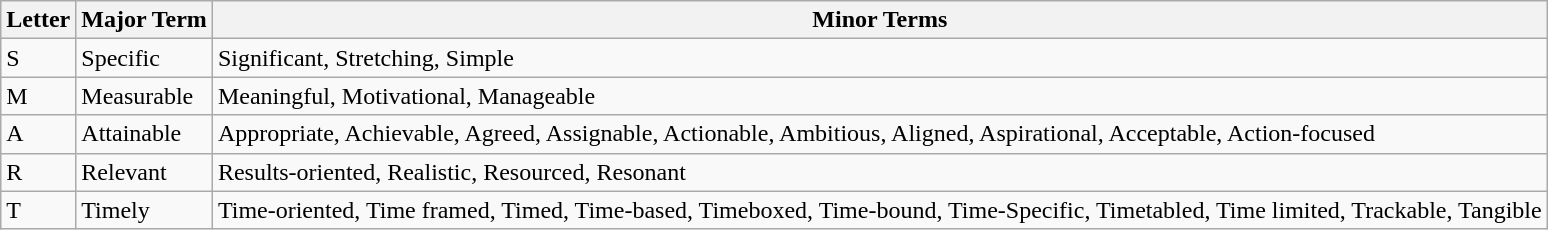<table class="wikitable">
<tr>
<th>Letter</th>
<th>Major Term</th>
<th>Minor Terms</th>
</tr>
<tr>
<td>S</td>
<td>Specific</td>
<td>Significant, Stretching, Simple</td>
</tr>
<tr>
<td>M</td>
<td>Measurable</td>
<td>Meaningful, Motivational, Manageable</td>
</tr>
<tr>
<td>A</td>
<td>Attainable</td>
<td>Appropriate, Achievable, Agreed, Assignable, Actionable, Ambitious, Aligned, Aspirational, Acceptable, Action-focused</td>
</tr>
<tr>
<td>R</td>
<td>Relevant</td>
<td>Results-oriented, Realistic, Resourced, Resonant</td>
</tr>
<tr>
<td>T</td>
<td>Timely</td>
<td>Time-oriented, Time framed, Timed, Time-based, Timeboxed, Time-bound, Time-Specific, Timetabled, Time limited, Trackable, Tangible</td>
</tr>
</table>
